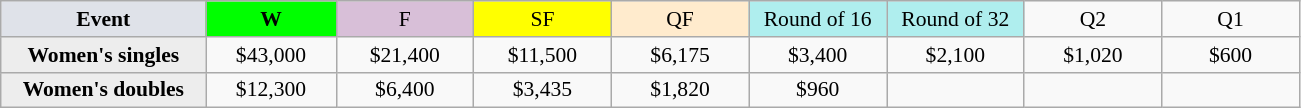<table class=wikitable style=font-size:90%;text-align:center>
<tr>
<td width=130 bgcolor=dfe2e9><strong>Event</strong></td>
<td width=80 bgcolor=lime><strong>W</strong></td>
<td width=85 bgcolor=thistle>F</td>
<td width=85 bgcolor=ffff00>SF</td>
<td width=85 bgcolor=ffebcd>QF</td>
<td width=85 bgcolor=afeeee>Round of 16</td>
<td width=85 bgcolor=afeeee>Round of 32</td>
<td width=85>Q2</td>
<td width=85>Q1</td>
</tr>
<tr>
<th style=background:#ededed>Women's singles</th>
<td>$43,000</td>
<td>$21,400</td>
<td>$11,500</td>
<td>$6,175</td>
<td>$3,400</td>
<td>$2,100</td>
<td>$1,020</td>
<td>$600</td>
</tr>
<tr>
<th style=background:#ededed>Women's doubles</th>
<td>$12,300</td>
<td>$6,400</td>
<td>$3,435</td>
<td>$1,820</td>
<td>$960</td>
<td></td>
<td></td>
<td></td>
</tr>
</table>
